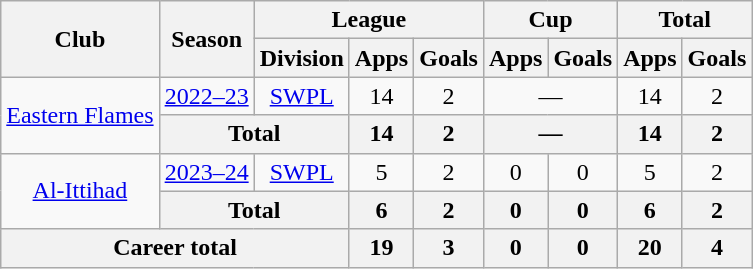<table class="wikitable" style="text-align: center;">
<tr>
<th rowspan="2">Club</th>
<th rowspan="2">Season</th>
<th colspan="3">League</th>
<th colspan="2">Cup</th>
<th colspan="2">Total</th>
</tr>
<tr>
<th>Division</th>
<th>Apps</th>
<th>Goals</th>
<th>Apps</th>
<th>Goals</th>
<th>Apps</th>
<th>Goals</th>
</tr>
<tr>
<td rowspan="2"><a href='#'>Eastern Flames</a></td>
<td><a href='#'>2022–23</a></td>
<td rowspan="1"><a href='#'>SWPL</a></td>
<td>14</td>
<td>2</td>
<td colspan="2">—</td>
<td>14</td>
<td>2</td>
</tr>
<tr>
<th colspan="2">Total</th>
<th>14</th>
<th>2</th>
<th colspan="2">—</th>
<th>14</th>
<th>2</th>
</tr>
<tr>
<td rowspan="2"><a href='#'>Al-Ittihad</a></td>
<td><a href='#'>2023–24</a></td>
<td rowspan="1"><a href='#'>SWPL</a></td>
<td>5</td>
<td>2</td>
<td>0</td>
<td>0</td>
<td>5</td>
<td>2</td>
</tr>
<tr>
<th colspan="2">Total</th>
<th>6</th>
<th>2</th>
<th>0</th>
<th>0</th>
<th>6</th>
<th>2</th>
</tr>
<tr>
<th colspan="3">Career total</th>
<th>19</th>
<th>3</th>
<th>0</th>
<th>0</th>
<th>20</th>
<th>4</th>
</tr>
</table>
